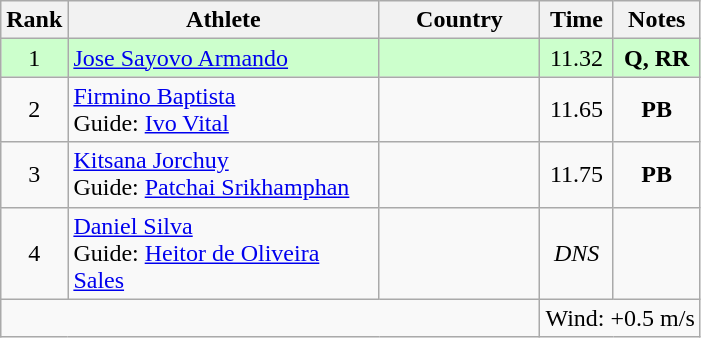<table class="wikitable sortable" style="text-align:center">
<tr>
<th>Rank</th>
<th style="width:200px">Athlete</th>
<th style="width:100px">Country</th>
<th>Time</th>
<th>Notes</th>
</tr>
<tr style="background:#cfc;">
<td>1</td>
<td style="text-align:left;"><a href='#'>Jose Sayovo Armando</a></td>
<td style="text-align:left;"></td>
<td>11.32</td>
<td><strong>Q, RR </strong></td>
</tr>
<tr>
<td>2</td>
<td style="text-align:left;"><a href='#'>Firmino Baptista</a><br>Guide: <a href='#'>Ivo Vital</a></td>
<td style="text-align:left;"></td>
<td>11.65</td>
<td><strong>PB</strong></td>
</tr>
<tr>
<td>3</td>
<td style="text-align:left;"><a href='#'>Kitsana Jorchuy</a><br>Guide: <a href='#'>Patchai Srikhamphan</a></td>
<td style="text-align:left;"></td>
<td>11.75</td>
<td><strong>PB</strong></td>
</tr>
<tr>
<td>4</td>
<td style="text-align:left;"><a href='#'>Daniel Silva</a><br>Guide: <a href='#'>Heitor de Oliveira Sales</a></td>
<td style="text-align:left;"></td>
<td><em>DNS</em></td>
<td></td>
</tr>
<tr class="sortbottom">
<td colspan="3"></td>
<td colspan="2">Wind: +0.5 m/s</td>
</tr>
</table>
